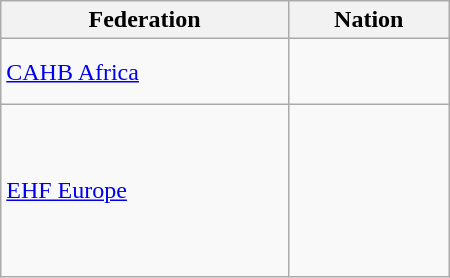<table class="wikitable" style="width:300px;">
<tr>
<th>Federation</th>
<th>Nation</th>
</tr>
<tr>
<td><a href='#'>CAHB Africa</a></td>
<td><br><br></td>
</tr>
<tr>
<td><a href='#'>EHF Europe</a></td>
<td><br><br><br><br><br><br></td>
</tr>
</table>
